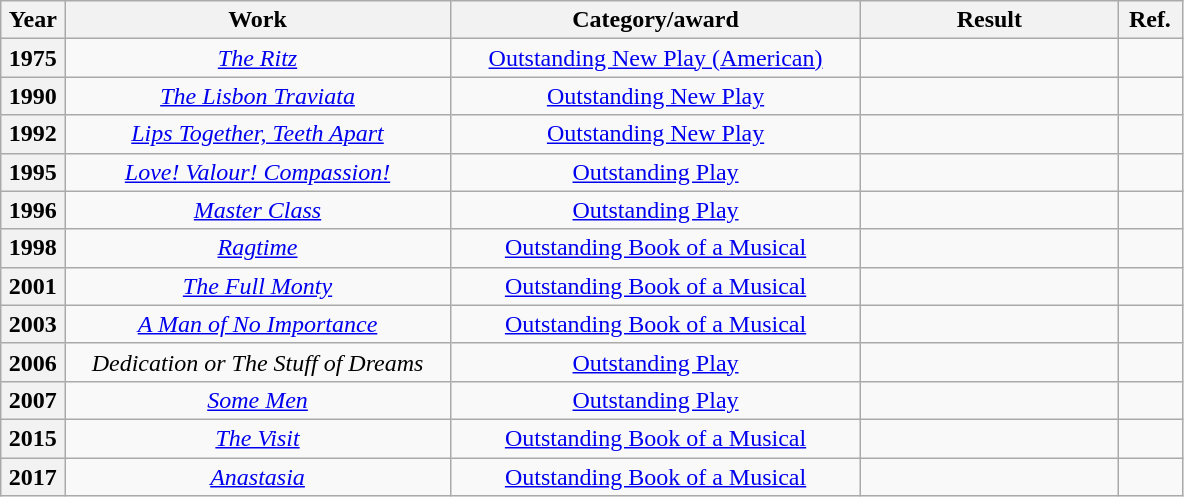<table class=wikitable>
<tr>
<th width=5%>Year</th>
<th width=30%>Work</th>
<th width=32%>Category/award</th>
<th width=20%>Result</th>
<th width=5%>Ref.</th>
</tr>
<tr>
<th Scope=row>1975</th>
<td align=center><em><a href='#'>The Ritz</a></em></td>
<td align=center><a href='#'>Outstanding New Play (American)</a></td>
<td></td>
<td align=center></td>
</tr>
<tr>
<th Scope=row>1990</th>
<td align=center><em><a href='#'>The Lisbon Traviata</a></em></td>
<td align=center><a href='#'>Outstanding New Play</a></td>
<td></td>
<td align=center></td>
</tr>
<tr>
<th Scope=row>1992</th>
<td align=center><em><a href='#'>Lips Together, Teeth Apart</a></em></td>
<td align=center><a href='#'>Outstanding New Play</a></td>
<td></td>
<td align=center></td>
</tr>
<tr>
<th Scope=row>1995</th>
<td align=center><em><a href='#'>Love! Valour! Compassion!</a></em></td>
<td align=center><a href='#'>Outstanding Play</a></td>
<td></td>
<td align=center></td>
</tr>
<tr>
<th Scope=row>1996</th>
<td align=center><em><a href='#'>Master Class</a></em></td>
<td align=center><a href='#'>Outstanding Play</a></td>
<td></td>
<td align=center></td>
</tr>
<tr>
<th Scope=row>1998</th>
<td align=center><em><a href='#'>Ragtime</a></em></td>
<td align=center><a href='#'>Outstanding Book of a Musical</a></td>
<td></td>
<td align=center></td>
</tr>
<tr>
<th Scope=row>2001</th>
<td align=center><em><a href='#'>The Full Monty</a></em></td>
<td align=center><a href='#'>Outstanding Book of a Musical</a></td>
<td></td>
<td align=center></td>
</tr>
<tr>
<th Scope=row>2003</th>
<td align=center><em><a href='#'>A Man of No Importance</a></em></td>
<td align=center><a href='#'>Outstanding Book of a Musical</a></td>
<td></td>
<td align=center></td>
</tr>
<tr>
<th Scope=row>2006</th>
<td align=center><em>Dedication or The Stuff of Dreams</em></td>
<td align=center><a href='#'>Outstanding Play</a></td>
<td></td>
<td align=center></td>
</tr>
<tr>
<th Scope=row>2007</th>
<td align=center><em><a href='#'>Some Men</a></em></td>
<td align=center><a href='#'>Outstanding Play</a></td>
<td></td>
<td align=center></td>
</tr>
<tr>
<th Scope=row>2015</th>
<td align=center><em><a href='#'>The Visit</a></em></td>
<td align=center><a href='#'>Outstanding Book of a Musical</a></td>
<td></td>
<td align=center></td>
</tr>
<tr>
<th Scope=row>2017</th>
<td align=center><em><a href='#'>Anastasia</a></em></td>
<td align=center><a href='#'>Outstanding Book of a Musical</a></td>
<td></td>
<td align=center></td>
</tr>
</table>
